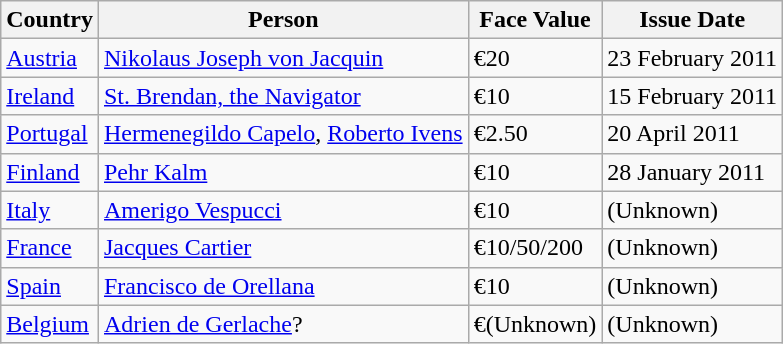<table class="wikitable" border="1">
<tr>
<th>Country</th>
<th>Person</th>
<th>Face Value</th>
<th>Issue Date</th>
</tr>
<tr>
<td><a href='#'>Austria</a></td>
<td><a href='#'>Nikolaus Joseph von Jacquin</a></td>
<td>€20</td>
<td>23 February 2011</td>
</tr>
<tr>
<td><a href='#'>Ireland</a></td>
<td><a href='#'>St. Brendan, the Navigator</a></td>
<td>€10</td>
<td>15 February 2011</td>
</tr>
<tr>
<td><a href='#'>Portugal</a></td>
<td><a href='#'>Hermenegildo Capelo</a>, <a href='#'>Roberto Ivens</a></td>
<td>€2.50</td>
<td>20 April 2011</td>
</tr>
<tr>
<td><a href='#'>Finland</a></td>
<td><a href='#'>Pehr Kalm</a></td>
<td>€10</td>
<td>28 January 2011</td>
</tr>
<tr>
<td><a href='#'>Italy</a></td>
<td><a href='#'>Amerigo Vespucci</a></td>
<td>€10</td>
<td>(Unknown)</td>
</tr>
<tr>
<td><a href='#'>France</a></td>
<td><a href='#'>Jacques Cartier</a></td>
<td>€10/50/200</td>
<td>(Unknown)</td>
</tr>
<tr>
<td><a href='#'>Spain</a></td>
<td><a href='#'>Francisco de Orellana</a></td>
<td>€10</td>
<td>(Unknown)</td>
</tr>
<tr>
<td><a href='#'>Belgium</a></td>
<td><a href='#'>Adrien de Gerlache</a>?</td>
<td>€(Unknown)</td>
<td>(Unknown)</td>
</tr>
</table>
